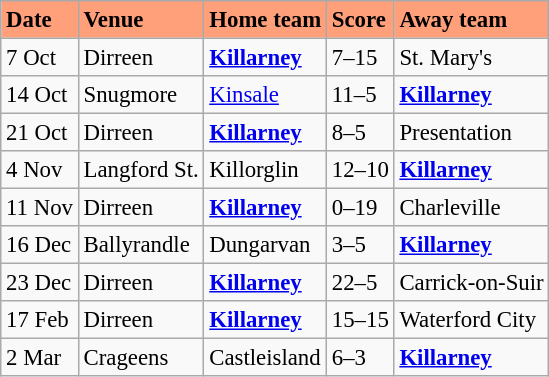<table class="wikitable" style=" float:left; margin:0.5em auto; font-size:95%">
<tr bgcolor="#FFA07A">
<td><strong>Date</strong></td>
<td><strong>Venue</strong></td>
<td><strong>Home team</strong></td>
<td><strong>Score</strong></td>
<td><strong>Away team</strong></td>
</tr>
<tr>
<td>7 Oct</td>
<td>Dirreen</td>
<td><strong><a href='#'>Killarney</a></strong></td>
<td>7–15</td>
<td>St. Mary's</td>
</tr>
<tr>
<td>14 Oct</td>
<td>Snugmore</td>
<td><a href='#'>Kinsale</a></td>
<td>11–5</td>
<td><strong><a href='#'>Killarney</a></strong></td>
</tr>
<tr>
<td>21 Oct</td>
<td>Dirreen</td>
<td><strong><a href='#'>Killarney</a></strong></td>
<td>8–5</td>
<td>Presentation</td>
</tr>
<tr>
<td>4 Nov</td>
<td>Langford St.</td>
<td>Killorglin</td>
<td>12–10</td>
<td><strong><a href='#'>Killarney</a></strong></td>
</tr>
<tr>
<td>11 Nov</td>
<td>Dirreen</td>
<td><strong><a href='#'>Killarney</a></strong></td>
<td>0–19</td>
<td>Charleville</td>
</tr>
<tr>
<td>16 Dec</td>
<td>Ballyrandle</td>
<td>Dungarvan</td>
<td>3–5</td>
<td><strong><a href='#'>Killarney</a></strong></td>
</tr>
<tr>
<td>23 Dec</td>
<td>Dirreen</td>
<td><strong><a href='#'>Killarney</a></strong></td>
<td>22–5</td>
<td>Carrick-on-Suir</td>
</tr>
<tr>
<td>17 Feb</td>
<td>Dirreen</td>
<td><strong><a href='#'>Killarney</a></strong></td>
<td>15–15</td>
<td>Waterford City</td>
</tr>
<tr>
<td>2 Mar</td>
<td>Crageens</td>
<td>Castleisland</td>
<td>6–3</td>
<td><strong><a href='#'>Killarney</a></strong></td>
</tr>
</table>
